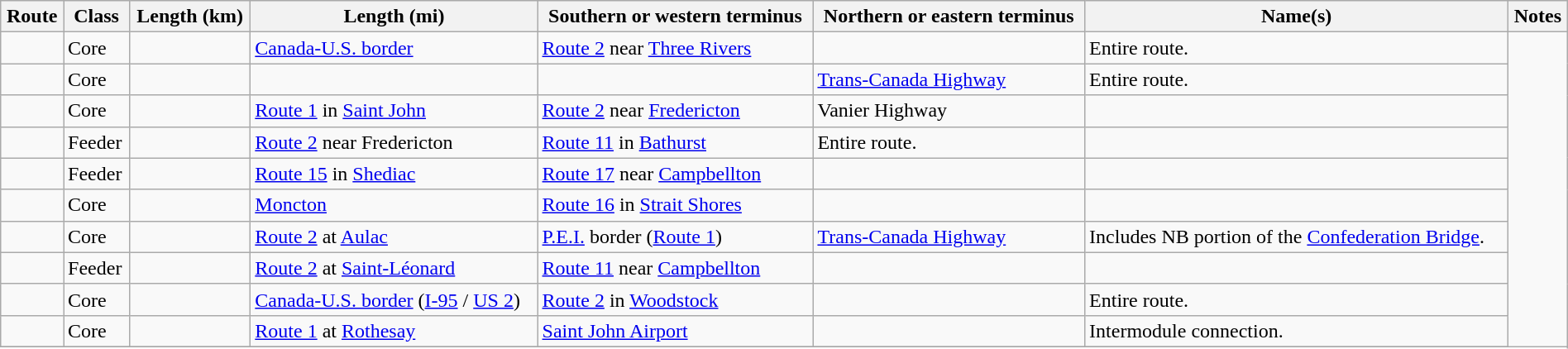<table class="wikitable sortable" width="100%">
<tr>
<th>Route</th>
<th>Class</th>
<th>Length (km)</th>
<th>Length (mi)</th>
<th class="unsortable">Southern or western terminus</th>
<th class="unsortable">Northern or eastern terminus</th>
<th class="unsortable">Name(s)</th>
<th class="unsortable">Notes</th>
</tr>
<tr>
<td></td>
<td>Core</td>
<td></td>
<td><a href='#'>Canada-U.S. border</a></td>
<td><a href='#'>Route 2</a> near <a href='#'>Three Rivers</a></td>
<td></td>
<td>Entire route.</td>
</tr>
<tr>
<td></td>
<td>Core</td>
<td></td>
<td></td>
<td></td>
<td><a href='#'>Trans-Canada Highway</a></td>
<td>Entire route.</td>
</tr>
<tr>
<td></td>
<td>Core</td>
<td></td>
<td><a href='#'>Route 1</a> in <a href='#'>Saint John</a></td>
<td><a href='#'>Route 2</a> near <a href='#'>Fredericton</a></td>
<td>Vanier Highway</td>
<td></td>
</tr>
<tr>
<td></td>
<td>Feeder</td>
<td></td>
<td><a href='#'>Route 2</a> near Fredericton</td>
<td><a href='#'>Route 11</a> in <a href='#'>Bathurst</a></td>
<td>Entire route.</td>
<td></td>
</tr>
<tr>
<td></td>
<td>Feeder</td>
<td></td>
<td><a href='#'>Route 15</a> in <a href='#'>Shediac</a></td>
<td><a href='#'>Route 17</a> near <a href='#'>Campbellton</a></td>
<td></td>
<td></td>
</tr>
<tr>
<td></td>
<td>Core</td>
<td></td>
<td><a href='#'>Moncton</a></td>
<td><a href='#'>Route 16</a> in <a href='#'>Strait Shores</a></td>
<td></td>
<td></td>
</tr>
<tr>
<td></td>
<td>Core</td>
<td></td>
<td><a href='#'>Route 2</a> at <a href='#'>Aulac</a></td>
<td><a href='#'>P.E.I.</a> border (<a href='#'>Route 1</a>)</td>
<td><a href='#'>Trans-Canada Highway</a></td>
<td>Includes NB portion of the <a href='#'>Confederation Bridge</a>.</td>
</tr>
<tr>
<td></td>
<td>Feeder</td>
<td></td>
<td><a href='#'>Route 2</a> at <a href='#'>Saint-Léonard</a></td>
<td><a href='#'>Route 11</a> near <a href='#'>Campbellton</a></td>
<td></td>
<td></td>
</tr>
<tr>
<td></td>
<td>Core</td>
<td></td>
<td><a href='#'>Canada-U.S. border</a> (<span><a href='#'>I-95</a></span> / <span><a href='#'>US 2</a></span>)</td>
<td><a href='#'>Route 2</a> in <a href='#'>Woodstock</a></td>
<td></td>
<td>Entire route.</td>
</tr>
<tr>
<td></td>
<td>Core</td>
<td></td>
<td><a href='#'>Route 1</a> at <a href='#'>Rothesay</a></td>
<td><a href='#'>Saint John Airport</a></td>
<td></td>
<td>Intermodule connection.</td>
</tr>
<tr>
</tr>
</table>
